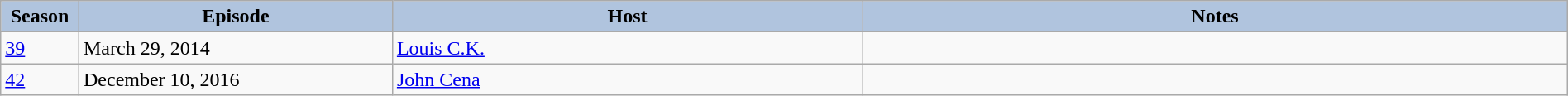<table class="wikitable" style="width:100%;">
<tr>
<th style="background:#B0C4DE;" width="5%">Season</th>
<th style="background:#B0C4DE;" width="20%">Episode</th>
<th style="background:#B0C4DE;" width="30%">Host</th>
<th style="background:#B0C4DE;" width="45%">Notes</th>
</tr>
<tr>
<td><a href='#'>39</a></td>
<td>March 29, 2014</td>
<td><a href='#'>Louis C.K.</a></td>
<td></td>
</tr>
<tr>
<td><a href='#'>42</a></td>
<td>December 10, 2016</td>
<td><a href='#'>John Cena</a></td>
<td></td>
</tr>
</table>
